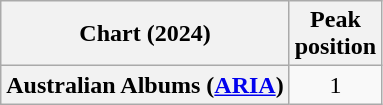<table class="wikitable plainrowheaders" style="text-align:center">
<tr>
<th scope="col">Chart (2024)</th>
<th scope="col">Peak<br>position</th>
</tr>
<tr>
<th scope="row">Australian Albums (<a href='#'>ARIA</a>)</th>
<td>1</td>
</tr>
</table>
